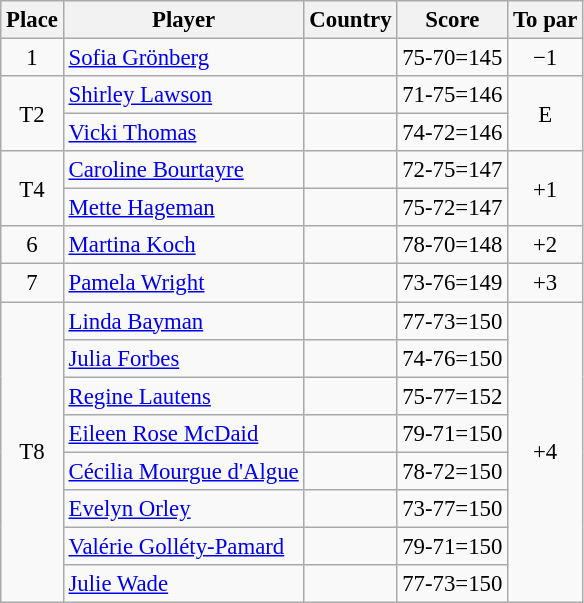<table class="wikitable" style="font-size:95%;">
<tr>
<th>Place</th>
<th>Player</th>
<th>Country</th>
<th>Score</th>
<th>To par</th>
</tr>
<tr>
<td align=center>1</td>
<td><a href='#'>Sofia Grönberg</a></td>
<td></td>
<td align=center>75-70=145</td>
<td align=center>−1</td>
</tr>
<tr>
<td rowspan="2" align="center">T2</td>
<td><a href='#'>Shirley Lawson</a></td>
<td></td>
<td align=center>71-75=146</td>
<td rowspan="2" align=center>E</td>
</tr>
<tr>
<td><a href='#'>Vicki Thomas</a></td>
<td></td>
<td align=center>74-72=146</td>
</tr>
<tr>
<td rowspan="2" align=center>T4</td>
<td><a href='#'>Caroline Bourtayre</a></td>
<td></td>
<td align=center>72-75=147</td>
<td rowspan="2" align=center>+1</td>
</tr>
<tr>
<td><a href='#'>Mette Hageman</a></td>
<td></td>
<td align=center>75-72=147</td>
</tr>
<tr>
<td align=center>6</td>
<td><a href='#'>Martina Koch</a></td>
<td></td>
<td align=center>78-70=148</td>
<td align=center>+2</td>
</tr>
<tr>
<td align=center>7</td>
<td><a href='#'>Pamela Wright</a></td>
<td></td>
<td align=center>73-76=149</td>
<td align=center>+3</td>
</tr>
<tr>
<td rowspan="8" align=center>T8</td>
<td><a href='#'>Linda Bayman</a></td>
<td></td>
<td align=center>77-73=150</td>
<td rowspan="8" align=center>+4</td>
</tr>
<tr>
<td><a href='#'>Julia Forbes</a></td>
<td></td>
<td align=center>74-76=150</td>
</tr>
<tr>
<td><a href='#'>Regine Lautens</a></td>
<td></td>
<td align=center>75-77=152</td>
</tr>
<tr>
<td><a href='#'>Eileen Rose McDaid</a></td>
<td></td>
<td align=center>79-71=150</td>
</tr>
<tr>
<td><a href='#'>Cécilia Mourgue d'Algue</a></td>
<td></td>
<td align=center>78-72=150</td>
</tr>
<tr>
<td><a href='#'>Evelyn Orley</a></td>
<td></td>
<td align=center>73-77=150</td>
</tr>
<tr>
<td><a href='#'>Valérie Golléty-Pamard</a></td>
<td></td>
<td align=center>79-71=150</td>
</tr>
<tr>
<td><a href='#'>Julie Wade</a></td>
<td></td>
<td align=center>77-73=150</td>
</tr>
</table>
